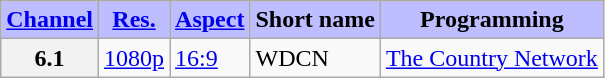<table class="wikitable">
<tr>
<th style="background-color: #bdbdff" scope = "col"><a href='#'>Channel</a></th>
<th style="background-color: #bdbdff" scope = "col"><a href='#'>Res.</a></th>
<th style="background-color: #bdbdff" scope = "col"><a href='#'>Aspect</a></th>
<th style="background-color: #bdbdff" scope = "col">Short name</th>
<th style="background-color: #bdbdff" scope = "col">Programming</th>
</tr>
<tr>
<th scope = "row">6.1</th>
<td><a href='#'>1080p</a></td>
<td><a href='#'>16:9</a></td>
<td>WDCN</td>
<td><a href='#'>The Country Network</a></td>
</tr>
</table>
